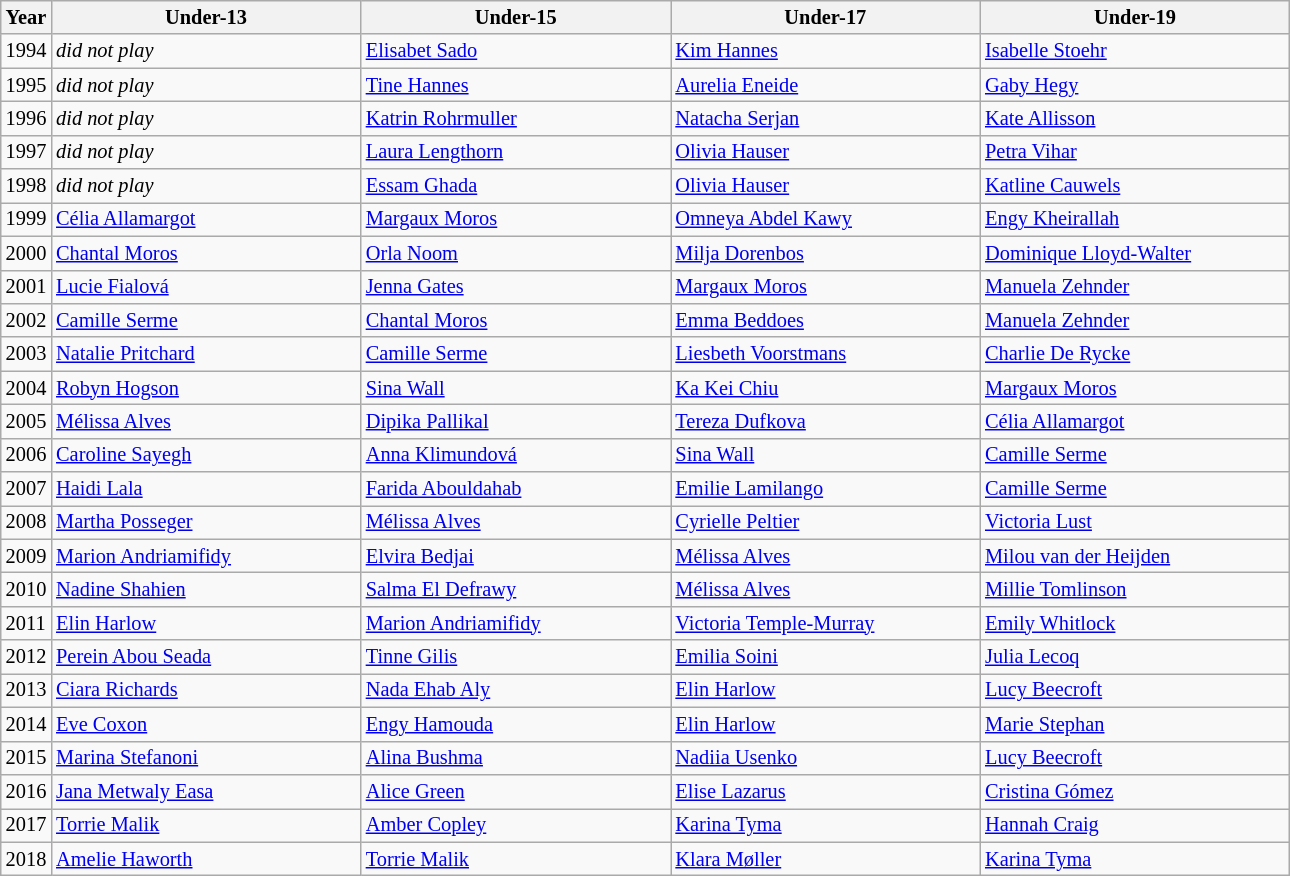<table class="wikitable sortable" style="font-size: 85%">
<tr>
<th>Year</th>
<th width=200>Under-13</th>
<th width=200>Under-15</th>
<th width=200>Under-17</th>
<th width=200>Under-19</th>
</tr>
<tr>
<td>1994</td>
<td><em>did not play</em></td>
<td> <a href='#'>Elisabet Sado</a></td>
<td> <a href='#'>Kim Hannes</a></td>
<td> <a href='#'>Isabelle Stoehr</a></td>
</tr>
<tr>
<td>1995</td>
<td><em>did not play</em></td>
<td> <a href='#'>Tine Hannes</a></td>
<td> <a href='#'>Aurelia Eneide</a></td>
<td> <a href='#'>Gaby Hegy</a></td>
</tr>
<tr>
<td>1996</td>
<td><em>did not play</em></td>
<td> <a href='#'>Katrin Rohrmuller</a></td>
<td> <a href='#'>Natacha Serjan</a></td>
<td> <a href='#'>Kate Allisson</a></td>
</tr>
<tr>
<td>1997</td>
<td><em>did not play</em></td>
<td> <a href='#'>Laura Lengthorn</a></td>
<td> <a href='#'>Olivia Hauser</a></td>
<td> <a href='#'>Petra Vihar</a></td>
</tr>
<tr>
<td>1998</td>
<td><em>did not play</em></td>
<td> <a href='#'>Essam Ghada</a></td>
<td> <a href='#'>Olivia Hauser</a></td>
<td> <a href='#'>Katline Cauwels</a></td>
</tr>
<tr>
<td>1999</td>
<td> <a href='#'>Célia Allamargot</a></td>
<td> <a href='#'>Margaux Moros</a></td>
<td> <a href='#'>Omneya Abdel Kawy</a></td>
<td> <a href='#'>Engy Kheirallah</a></td>
</tr>
<tr>
<td>2000</td>
<td> <a href='#'>Chantal Moros</a></td>
<td> <a href='#'>Orla Noom</a></td>
<td> <a href='#'>Milja Dorenbos</a></td>
<td> <a href='#'>Dominique Lloyd-Walter</a></td>
</tr>
<tr>
<td>2001</td>
<td> <a href='#'>Lucie Fialová</a></td>
<td> <a href='#'>Jenna Gates</a></td>
<td> <a href='#'>Margaux Moros</a></td>
<td> <a href='#'>Manuela Zehnder</a></td>
</tr>
<tr>
<td>2002</td>
<td> <a href='#'>Camille Serme</a></td>
<td> <a href='#'>Chantal Moros</a></td>
<td> <a href='#'>Emma Beddoes</a></td>
<td> <a href='#'>Manuela Zehnder</a></td>
</tr>
<tr>
<td>2003</td>
<td> <a href='#'>Natalie Pritchard</a></td>
<td> <a href='#'>Camille Serme</a></td>
<td> <a href='#'>Liesbeth Voorstmans</a></td>
<td> <a href='#'>Charlie De Rycke</a></td>
</tr>
<tr>
<td>2004</td>
<td> <a href='#'>Robyn Hogson</a></td>
<td> <a href='#'>Sina Wall</a></td>
<td> <a href='#'>Ka Kei Chiu</a></td>
<td> <a href='#'>Margaux Moros</a></td>
</tr>
<tr>
<td>2005</td>
<td> <a href='#'>Mélissa Alves</a></td>
<td> <a href='#'>Dipika Pallikal</a></td>
<td> <a href='#'>Tereza Dufkova</a></td>
<td> <a href='#'>Célia Allamargot</a></td>
</tr>
<tr>
<td>2006</td>
<td> <a href='#'>Caroline Sayegh</a></td>
<td> <a href='#'>Anna Klimundová</a></td>
<td> <a href='#'>Sina Wall</a></td>
<td> <a href='#'>Camille Serme</a></td>
</tr>
<tr>
<td>2007</td>
<td> <a href='#'>Haidi Lala</a></td>
<td> <a href='#'>Farida Abouldahab</a></td>
<td> <a href='#'>Emilie Lamilango</a></td>
<td> <a href='#'>Camille Serme</a></td>
</tr>
<tr>
<td>2008</td>
<td> <a href='#'>Martha Posseger</a></td>
<td> <a href='#'>Mélissa Alves</a></td>
<td> <a href='#'>Cyrielle Peltier</a></td>
<td> <a href='#'>Victoria Lust</a></td>
</tr>
<tr>
<td>2009</td>
<td> <a href='#'>Marion Andriamifidy</a></td>
<td> <a href='#'>Elvira Bedjai</a></td>
<td> <a href='#'>Mélissa Alves</a></td>
<td> <a href='#'>Milou van der Heijden</a></td>
</tr>
<tr>
<td>2010</td>
<td> <a href='#'>Nadine Shahien</a></td>
<td> <a href='#'>Salma El Defrawy</a></td>
<td> <a href='#'>Mélissa Alves</a></td>
<td> <a href='#'>Millie Tomlinson</a></td>
</tr>
<tr>
<td>2011</td>
<td> <a href='#'>Elin Harlow</a></td>
<td> <a href='#'>Marion Andriamifidy</a></td>
<td> <a href='#'>Victoria Temple-Murray</a></td>
<td> <a href='#'>Emily Whitlock</a></td>
</tr>
<tr>
<td>2012</td>
<td> <a href='#'>Perein Abou Seada</a></td>
<td> <a href='#'>Tinne Gilis</a></td>
<td> <a href='#'>Emilia Soini</a></td>
<td> <a href='#'>Julia Lecoq</a></td>
</tr>
<tr>
<td>2013</td>
<td> <a href='#'>Ciara Richards</a></td>
<td> <a href='#'>Nada Ehab Aly</a></td>
<td> <a href='#'>Elin Harlow</a></td>
<td> <a href='#'>Lucy Beecroft</a></td>
</tr>
<tr>
<td>2014</td>
<td> <a href='#'>Eve Coxon</a></td>
<td> <a href='#'>Engy Hamouda</a></td>
<td> <a href='#'>Elin Harlow</a></td>
<td> <a href='#'>Marie Stephan</a></td>
</tr>
<tr>
<td>2015</td>
<td> <a href='#'>Marina Stefanoni</a></td>
<td> <a href='#'>Alina Bushma</a></td>
<td> <a href='#'>Nadiia Usenko</a></td>
<td> <a href='#'>Lucy Beecroft</a></td>
</tr>
<tr>
<td>2016</td>
<td> <a href='#'>Jana Metwaly Easa</a></td>
<td> <a href='#'>Alice Green</a></td>
<td> <a href='#'>Elise Lazarus</a></td>
<td> <a href='#'>Cristina Gómez</a></td>
</tr>
<tr>
<td>2017</td>
<td> <a href='#'>Torrie Malik</a></td>
<td> <a href='#'>Amber Copley</a></td>
<td> <a href='#'>Karina Tyma</a></td>
<td> <a href='#'>Hannah Craig</a></td>
</tr>
<tr>
<td>2018</td>
<td> <a href='#'>Amelie Haworth</a></td>
<td> <a href='#'>Torrie Malik</a></td>
<td> <a href='#'>Klara Møller</a></td>
<td> <a href='#'>Karina Tyma</a></td>
</tr>
</table>
